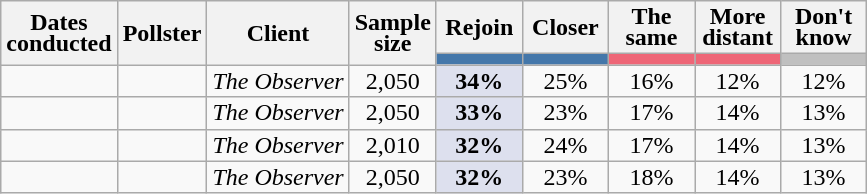<table class="wikitable sortable mw-datatable" style="text-align:center;line-height:14px;">
<tr>
<th rowspan="2">Dates<br>conducted</th>
<th rowspan="2">Pollster</th>
<th rowspan="2">Client</th>
<th rowspan="2" data-sort-type="number">Sample<br>size</th>
<th class="unsortable" style="width:50px;">Rejoin</th>
<th class="unsortable" style="width:50px;">Closer</th>
<th class="unsortable" style="width:50px;">The same</th>
<th class="unsortable" style="width:50px;">More distant</th>
<th class="unsortable" style="width:50px;">Don't know</th>
</tr>
<tr>
<th data-sort-type="number" style="background:#4477AA;"></th>
<th data-sort-type="number" style="background:#4477AA;"></th>
<th data-sort-type="number" style="background:#EE6677;"></th>
<th data-sort-type="number" style="background:#EE6677;"></th>
<th data-sort-type="number" style="background:silver;"></th>
</tr>
<tr>
<td></td>
<td></td>
<td><em>The Observer</em></td>
<td>2,050</td>
<td style="background:#DDE0EE"><strong>34%</strong></td>
<td>25%</td>
<td>16%</td>
<td>12%</td>
<td>12%</td>
</tr>
<tr>
<td></td>
<td></td>
<td><em>The Observer</em></td>
<td>2,050</td>
<td style="background:#DDE0EE"><strong>33%</strong></td>
<td>23%</td>
<td>17%</td>
<td>14%</td>
<td>13%</td>
</tr>
<tr>
<td></td>
<td></td>
<td><em>The Observer</em></td>
<td>2,010</td>
<td style="background:#DDE0EE"><strong>32%</strong></td>
<td>24%</td>
<td>17%</td>
<td>14%</td>
<td>13%</td>
</tr>
<tr>
<td></td>
<td></td>
<td><em>The Observer</em></td>
<td>2,050</td>
<td style="background:#DDE0EE"><strong>32%</strong></td>
<td>23%</td>
<td>18%</td>
<td>14%</td>
<td>13%</td>
</tr>
</table>
